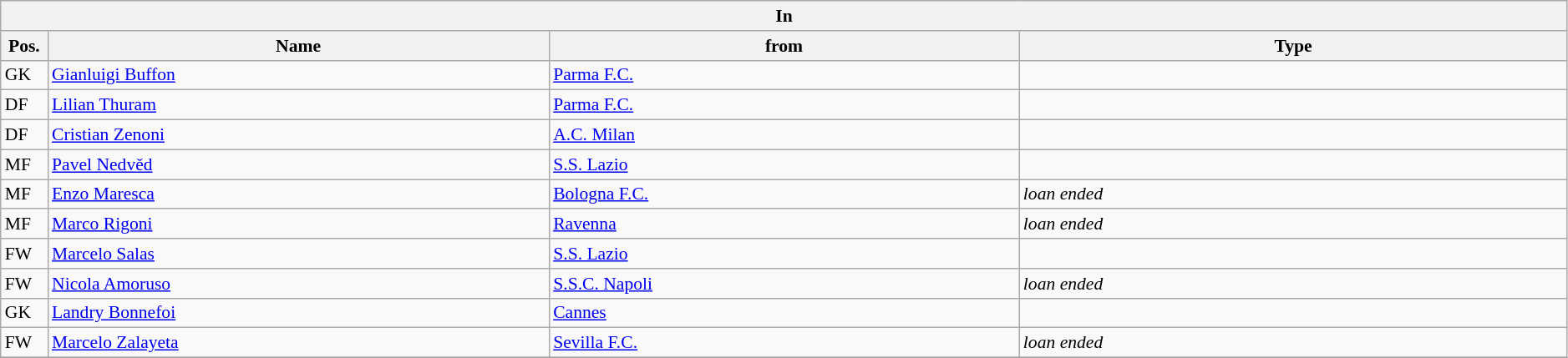<table class="wikitable" style="font-size:90%;width:99%;">
<tr>
<th colspan="4">In</th>
</tr>
<tr>
<th width=3%>Pos.</th>
<th width=32%>Name</th>
<th width=30%>from</th>
<th width=35%>Type</th>
</tr>
<tr>
<td>GK</td>
<td><a href='#'>Gianluigi Buffon</a></td>
<td><a href='#'>Parma F.C.</a></td>
<td></td>
</tr>
<tr>
<td>DF</td>
<td><a href='#'>Lilian Thuram</a></td>
<td><a href='#'>Parma F.C.</a></td>
<td></td>
</tr>
<tr>
<td>DF</td>
<td><a href='#'>Cristian Zenoni</a></td>
<td><a href='#'>A.C. Milan</a></td>
<td></td>
</tr>
<tr>
<td>MF</td>
<td><a href='#'>Pavel Nedvěd</a></td>
<td><a href='#'>S.S. Lazio</a></td>
<td></td>
</tr>
<tr>
<td>MF</td>
<td><a href='#'>Enzo Maresca</a></td>
<td><a href='#'>Bologna F.C.</a></td>
<td><em>loan ended</em></td>
</tr>
<tr>
<td>MF</td>
<td><a href='#'>Marco Rigoni</a></td>
<td><a href='#'>Ravenna</a></td>
<td><em>loan ended</em></td>
</tr>
<tr>
<td>FW</td>
<td><a href='#'>Marcelo Salas</a></td>
<td><a href='#'>S.S. Lazio</a></td>
<td></td>
</tr>
<tr>
<td>FW</td>
<td><a href='#'>Nicola Amoruso</a></td>
<td><a href='#'>S.S.C. Napoli</a></td>
<td><em>loan ended</em></td>
</tr>
<tr>
<td>GK</td>
<td><a href='#'>Landry Bonnefoi</a></td>
<td><a href='#'>Cannes</a></td>
<td></td>
</tr>
<tr>
<td>FW</td>
<td><a href='#'>Marcelo Zalayeta</a></td>
<td><a href='#'>Sevilla F.C.</a></td>
<td><em>loan ended</em></td>
</tr>
<tr>
</tr>
</table>
